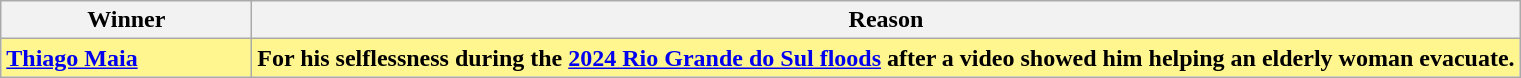<table class="wikitable">
<tr>
<th width="160">Winner</th>
<th>Reason</th>
</tr>
<tr style="background-color: #FFF68F; font-weight: bold;">
<td> <a href='#'>Thiago Maia</a></td>
<td>For his selflessness during the <a href='#'>2024 Rio Grande do Sul floods</a> after a video showed him helping an elderly woman evacuate.</td>
</tr>
</table>
